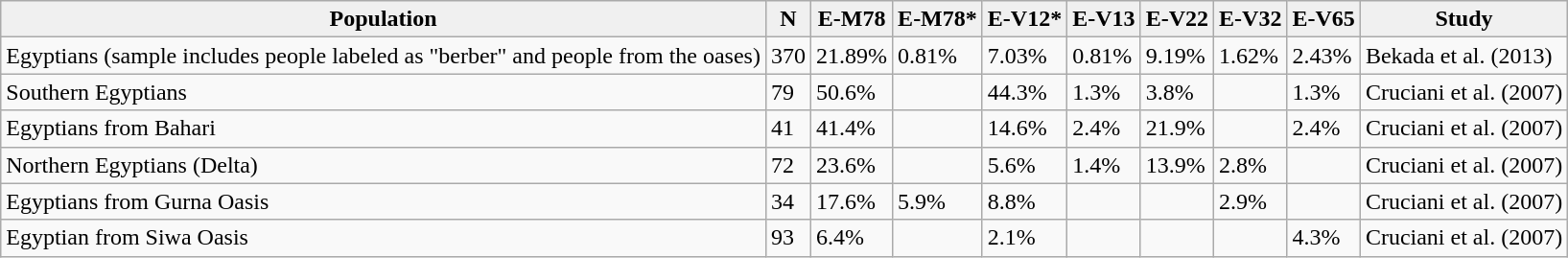<table class="wikitable sortable">
<tr style="text-align:center; background:#f0f0f0;">
<td><strong>Population</strong></td>
<td><strong>N</strong></td>
<td><strong>E-M78</strong></td>
<td><strong>E-M78*</strong></td>
<td><strong>E-V12*</strong></td>
<td><strong>E-V13</strong></td>
<td><strong>E-V22</strong></td>
<td><strong>E-V32</strong></td>
<td><strong>E-V65</strong></td>
<td><strong>Study</strong></td>
</tr>
<tr>
<td>Egyptians (sample includes people labeled as "berber" and people from the oases)</td>
<td>370</td>
<td>21.89%</td>
<td>0.81%</td>
<td>7.03%</td>
<td>0.81%</td>
<td>9.19%</td>
<td>1.62%</td>
<td>2.43%</td>
<td>Bekada et al. (2013)</td>
</tr>
<tr>
<td>Southern Egyptians</td>
<td>79</td>
<td>50.6%</td>
<td></td>
<td>44.3%</td>
<td>1.3%</td>
<td>3.8%</td>
<td></td>
<td>1.3%</td>
<td>Cruciani et al. (2007)</td>
</tr>
<tr>
<td>Egyptians from Bahari</td>
<td>41</td>
<td>41.4%</td>
<td></td>
<td>14.6%</td>
<td>2.4%</td>
<td>21.9%</td>
<td></td>
<td>2.4%</td>
<td>Cruciani et al. (2007)</td>
</tr>
<tr>
<td>Northern Egyptians (Delta)</td>
<td>72</td>
<td>23.6%</td>
<td></td>
<td>5.6%</td>
<td>1.4%</td>
<td>13.9%</td>
<td>2.8%</td>
<td></td>
<td>Cruciani et al. (2007)</td>
</tr>
<tr>
<td>Egyptians from Gurna Oasis</td>
<td>34</td>
<td>17.6%</td>
<td>5.9%</td>
<td>8.8%</td>
<td></td>
<td></td>
<td>2.9%</td>
<td></td>
<td>Cruciani et al. (2007)</td>
</tr>
<tr>
<td>Egyptian from Siwa Oasis</td>
<td>93</td>
<td>6.4%</td>
<td></td>
<td>2.1%</td>
<td></td>
<td></td>
<td></td>
<td>4.3%</td>
<td>Cruciani et al. (2007)</td>
</tr>
</table>
